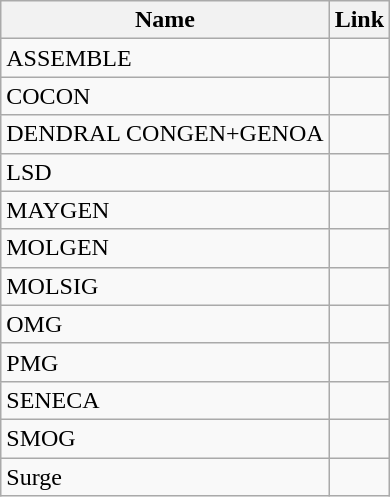<table class="wikitable" style="margin-left: left; margin-right: left; border: none; text-align: left;">
<tr>
<th>Name</th>
<th>Link</th>
</tr>
<tr>
<td>ASSEMBLE</td>
<td></td>
</tr>
<tr>
<td>COCON</td>
<td></td>
</tr>
<tr>
<td>DENDRAL CONGEN+GENOA</td>
<td></td>
</tr>
<tr>
<td>LSD</td>
<td></td>
</tr>
<tr>
<td>MAYGEN</td>
<td></td>
</tr>
<tr>
<td>MOLGEN</td>
<td></td>
</tr>
<tr>
<td>MOLSIG</td>
<td></td>
</tr>
<tr>
<td>OMG</td>
<td></td>
</tr>
<tr>
<td>PMG</td>
<td></td>
</tr>
<tr>
<td>SENECA</td>
<td></td>
</tr>
<tr>
<td>SMOG</td>
<td></td>
</tr>
<tr>
<td>Surge</td>
<td></td>
</tr>
</table>
